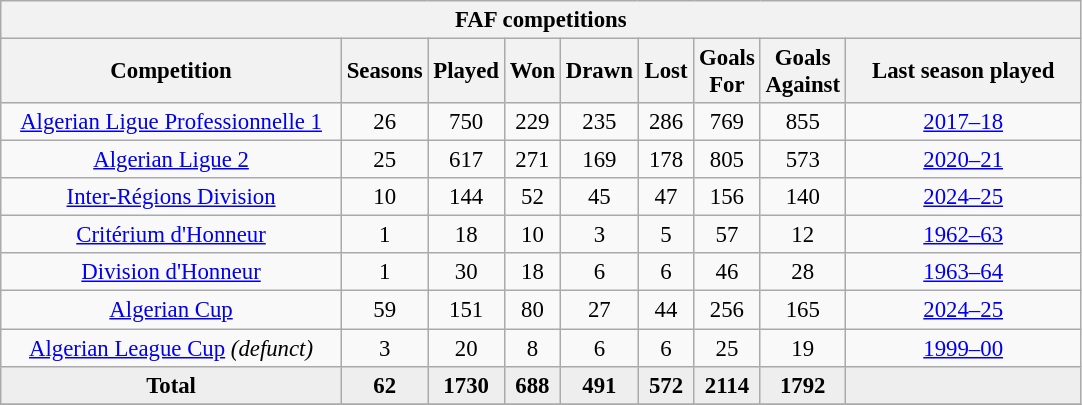<table class="wikitable" style="font-size:95%; text-align: center;">
<tr>
<th colspan="9">FAF competitions</th>
</tr>
<tr>
<th width="220">Competition</th>
<th width="30">Seasons</th>
<th width="30">Played</th>
<th width="30">Won</th>
<th width="30">Drawn</th>
<th width="30">Lost</th>
<th width="30">Goals For</th>
<th width="30">Goals Against</th>
<th width="150">Last season played</th>
</tr>
<tr>
<td><a href='#'>Algerian Ligue Professionnelle 1</a></td>
<td>26</td>
<td>750</td>
<td>229</td>
<td>235</td>
<td>286</td>
<td>769</td>
<td>855</td>
<td><a href='#'>2017–18</a></td>
</tr>
<tr>
<td><a href='#'>Algerian Ligue 2</a></td>
<td>25</td>
<td>617</td>
<td>271</td>
<td>169</td>
<td>178</td>
<td>805</td>
<td>573</td>
<td><a href='#'>2020–21</a></td>
</tr>
<tr>
<td><a href='#'>Inter-Régions Division</a></td>
<td>10</td>
<td>144</td>
<td>52</td>
<td>45</td>
<td>47</td>
<td>156</td>
<td>140</td>
<td><a href='#'>2024–25</a></td>
</tr>
<tr>
<td><a href='#'>Critérium d'Honneur</a></td>
<td>1</td>
<td>18</td>
<td>10</td>
<td>3</td>
<td>5</td>
<td>57</td>
<td>12</td>
<td><a href='#'>1962–63</a></td>
</tr>
<tr>
<td><a href='#'>Division d'Honneur</a></td>
<td>1</td>
<td>30</td>
<td>18</td>
<td>6</td>
<td>6</td>
<td>46</td>
<td>28</td>
<td><a href='#'>1963–64</a></td>
</tr>
<tr>
<td><a href='#'>Algerian Cup</a></td>
<td>59</td>
<td>151</td>
<td>80</td>
<td>27</td>
<td>44</td>
<td>256</td>
<td>165</td>
<td><a href='#'>2024–25</a></td>
</tr>
<tr>
<td><a href='#'>Algerian League Cup</a> <em>(defunct)</em></td>
<td>3</td>
<td>20</td>
<td>8</td>
<td>6</td>
<td>6</td>
<td>25</td>
<td>19</td>
<td><a href='#'>1999–00</a></td>
</tr>
<tr bgcolor=#EEEEEE>
<td><strong>Total</strong></td>
<td><strong>62</strong></td>
<td><strong>1730</strong></td>
<td><strong>688</strong></td>
<td><strong>491</strong></td>
<td><strong>572</strong></td>
<td><strong>2114</strong></td>
<td><strong>1792</strong></td>
<td></td>
</tr>
<tr>
</tr>
</table>
